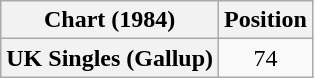<table class="wikitable plainrowheaders" style="text-align:center">
<tr>
<th scope="col">Chart (1984)</th>
<th scope="col">Position</th>
</tr>
<tr>
<th scope="row">UK Singles (Gallup)</th>
<td>74</td>
</tr>
</table>
